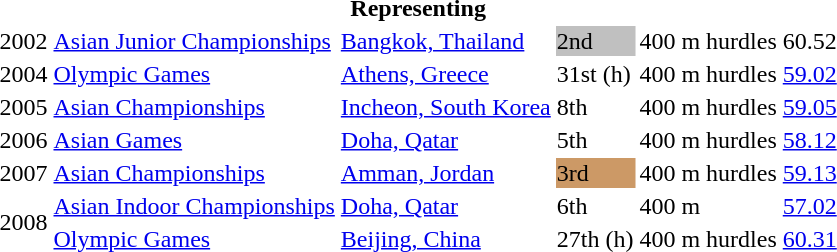<table>
<tr>
<th colspan="6">Representing </th>
</tr>
<tr>
<td>2002</td>
<td><a href='#'>Asian Junior Championships</a></td>
<td><a href='#'>Bangkok, Thailand</a></td>
<td bgcolor=silver>2nd</td>
<td>400 m hurdles</td>
<td>60.52</td>
</tr>
<tr>
<td>2004</td>
<td><a href='#'>Olympic Games</a></td>
<td><a href='#'>Athens, Greece</a></td>
<td>31st (h)</td>
<td>400 m hurdles</td>
<td><a href='#'>59.02</a></td>
</tr>
<tr>
<td>2005</td>
<td><a href='#'>Asian Championships</a></td>
<td><a href='#'>Incheon, South Korea</a></td>
<td>8th</td>
<td>400 m hurdles</td>
<td><a href='#'>59.05</a></td>
</tr>
<tr>
<td>2006</td>
<td><a href='#'>Asian Games</a></td>
<td><a href='#'>Doha, Qatar</a></td>
<td>5th</td>
<td>400 m hurdles</td>
<td><a href='#'>58.12</a></td>
</tr>
<tr>
<td>2007</td>
<td><a href='#'>Asian Championships</a></td>
<td><a href='#'>Amman, Jordan</a></td>
<td bgcolor=cc9966>3rd</td>
<td>400 m hurdles</td>
<td><a href='#'>59.13</a></td>
</tr>
<tr>
<td rowspan=2>2008</td>
<td><a href='#'>Asian Indoor Championships</a></td>
<td><a href='#'>Doha, Qatar</a></td>
<td>6th</td>
<td>400 m</td>
<td><a href='#'>57.02</a></td>
</tr>
<tr>
<td><a href='#'>Olympic Games</a></td>
<td><a href='#'>Beijing, China</a></td>
<td>27th (h)</td>
<td>400 m hurdles</td>
<td><a href='#'>60.31</a></td>
</tr>
</table>
